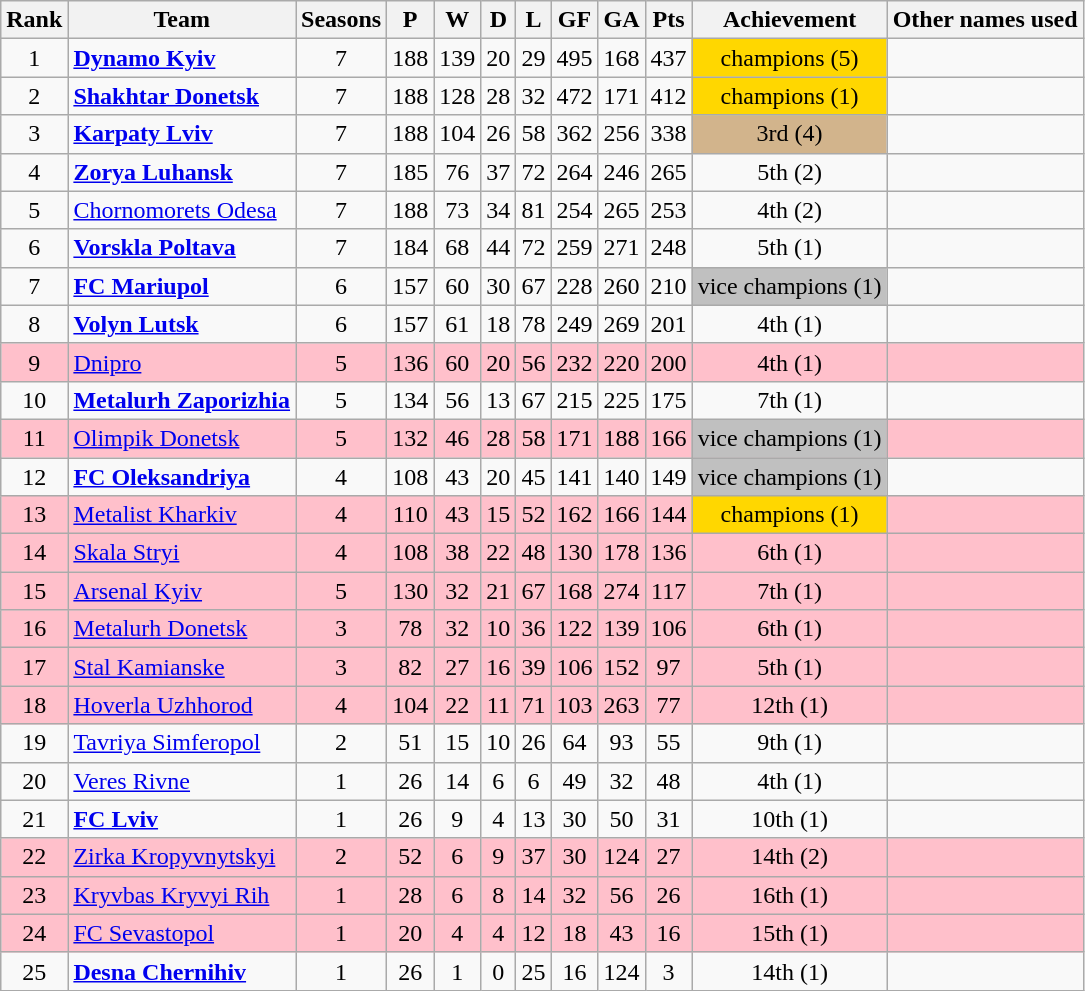<table border=1 bordercolor="#ccccCC" class=wikitable style="font-size:100%;">
<tr align=left valign=center>
<th>Rank</th>
<th>Team</th>
<th>Seasons</th>
<th>P</th>
<th>W</th>
<th>D</th>
<th>L</th>
<th>GF</th>
<th>GA</th>
<th>Pts</th>
<th>Achievement</th>
<th>Other names used</th>
</tr>
<tr align=center>
<td>1</td>
<td align=left><strong><a href='#'>Dynamo Kyiv</a></strong></td>
<td>7</td>
<td>188</td>
<td>139</td>
<td>20</td>
<td>29</td>
<td>495</td>
<td>168</td>
<td>437</td>
<td bgcolor=gold>champions (5)</td>
<td></td>
</tr>
<tr align=center>
<td>2</td>
<td align=left><strong><a href='#'>Shakhtar Donetsk</a></strong></td>
<td>7</td>
<td>188</td>
<td>128</td>
<td>28</td>
<td>32</td>
<td>472</td>
<td>171</td>
<td>412</td>
<td bgcolor=gold>champions (1)</td>
<td></td>
</tr>
<tr align=center>
<td>3</td>
<td align=left><strong><a href='#'>Karpaty Lviv</a></strong></td>
<td>7</td>
<td>188</td>
<td>104</td>
<td>26</td>
<td>58</td>
<td>362</td>
<td>256</td>
<td>338</td>
<td bgcolor=tan>3rd (4)</td>
<td></td>
</tr>
<tr align=center>
<td>4</td>
<td align=left><strong><a href='#'>Zorya Luhansk</a></strong></td>
<td>7</td>
<td>185</td>
<td>76</td>
<td>37</td>
<td>72</td>
<td>264</td>
<td>246</td>
<td>265</td>
<td>5th (2)</td>
<td></td>
</tr>
<tr align=center>
<td>5</td>
<td align=left><a href='#'>Chornomorets Odesa</a></td>
<td>7</td>
<td>188</td>
<td>73</td>
<td>34</td>
<td>81</td>
<td>254</td>
<td>265</td>
<td>253</td>
<td>4th (2)</td>
<td></td>
</tr>
<tr align=center>
<td>6</td>
<td align=left><strong><a href='#'>Vorskla Poltava</a></strong></td>
<td>7</td>
<td>184</td>
<td>68</td>
<td>44</td>
<td>72</td>
<td>259</td>
<td>271</td>
<td>248</td>
<td>5th (1)</td>
<td></td>
</tr>
<tr align=center>
<td>7</td>
<td align=left><strong><a href='#'>FC Mariupol</a></strong></td>
<td>6</td>
<td>157</td>
<td>60</td>
<td>30</td>
<td>67</td>
<td>228</td>
<td>260</td>
<td>210</td>
<td bgcolor=silver>vice champions (1)</td>
<td></td>
</tr>
<tr align=center>
<td>8</td>
<td align=left><strong><a href='#'>Volyn Lutsk</a></strong></td>
<td>6</td>
<td>157</td>
<td>61</td>
<td>18</td>
<td>78</td>
<td>249</td>
<td>269</td>
<td>201</td>
<td>4th (1)</td>
<td></td>
</tr>
<tr align=center bgcolor=pink>
<td>9</td>
<td align=left><a href='#'>Dnipro</a></td>
<td>5</td>
<td>136</td>
<td>60</td>
<td>20</td>
<td>56</td>
<td>232</td>
<td>220</td>
<td>200</td>
<td>4th (1)</td>
<td></td>
</tr>
<tr align=center>
<td>10</td>
<td align=left><strong><a href='#'>Metalurh Zaporizhia</a></strong></td>
<td>5</td>
<td>134</td>
<td>56</td>
<td>13</td>
<td>67</td>
<td>215</td>
<td>225</td>
<td>175</td>
<td>7th (1)</td>
<td></td>
</tr>
<tr align=center bgcolor=pink>
<td>11</td>
<td align=left><a href='#'>Olimpik Donetsk</a></td>
<td>5</td>
<td>132</td>
<td>46</td>
<td>28</td>
<td>58</td>
<td>171</td>
<td>188</td>
<td>166</td>
<td bgcolor=silver>vice champions (1)</td>
<td></td>
</tr>
<tr align=center>
<td>12</td>
<td align=left><strong><a href='#'>FC Oleksandriya</a></strong></td>
<td>4</td>
<td>108</td>
<td>43</td>
<td>20</td>
<td>45</td>
<td>141</td>
<td>140</td>
<td>149</td>
<td bgcolor=silver>vice champions (1)</td>
<td></td>
</tr>
<tr align=center bgcolor=pink>
<td>13</td>
<td align=left><a href='#'>Metalist Kharkiv</a></td>
<td>4</td>
<td>110</td>
<td>43</td>
<td>15</td>
<td>52</td>
<td>162</td>
<td>166</td>
<td>144</td>
<td bgcolor=gold>champions (1)</td>
<td></td>
</tr>
<tr align=center bgcolor=pink>
<td>14</td>
<td align=left><a href='#'>Skala Stryi</a></td>
<td>4</td>
<td>108</td>
<td>38</td>
<td>22</td>
<td>48</td>
<td>130</td>
<td>178</td>
<td>136</td>
<td>6th (1)</td>
<td></td>
</tr>
<tr align=center bgcolor=pink>
<td>15</td>
<td align=left><a href='#'>Arsenal Kyiv</a></td>
<td>5</td>
<td>130</td>
<td>32</td>
<td>21</td>
<td>67</td>
<td>168</td>
<td>274</td>
<td>117</td>
<td>7th (1)</td>
<td></td>
</tr>
<tr align=center bgcolor=pink>
<td>16</td>
<td align=left><a href='#'>Metalurh Donetsk</a></td>
<td>3</td>
<td>78</td>
<td>32</td>
<td>10</td>
<td>36</td>
<td>122</td>
<td>139</td>
<td>106</td>
<td>6th (1)</td>
<td></td>
</tr>
<tr align=center bgcolor=pink>
<td>17</td>
<td align=left><a href='#'>Stal Kamianske</a></td>
<td>3</td>
<td>82</td>
<td>27</td>
<td>16</td>
<td>39</td>
<td>106</td>
<td>152</td>
<td>97</td>
<td>5th (1)</td>
<td></td>
</tr>
<tr align=center bgcolor=pink>
<td>18</td>
<td align=left><a href='#'>Hoverla Uzhhorod</a></td>
<td>4</td>
<td>104</td>
<td>22</td>
<td>11</td>
<td>71</td>
<td>103</td>
<td>263</td>
<td>77</td>
<td>12th (1)</td>
<td></td>
</tr>
<tr align=center>
<td>19</td>
<td align=left><a href='#'>Tavriya Simferopol</a></td>
<td>2</td>
<td>51</td>
<td>15</td>
<td>10</td>
<td>26</td>
<td>64</td>
<td>93</td>
<td>55</td>
<td>9th (1)</td>
<td></td>
</tr>
<tr align=center>
<td>20</td>
<td align=left><a href='#'>Veres Rivne</a></td>
<td>1</td>
<td>26</td>
<td>14</td>
<td>6</td>
<td>6</td>
<td>49</td>
<td>32</td>
<td>48</td>
<td>4th (1)</td>
<td></td>
</tr>
<tr align=center>
<td>21</td>
<td align=left><strong><a href='#'>FC Lviv</a></strong></td>
<td>1</td>
<td>26</td>
<td>9</td>
<td>4</td>
<td>13</td>
<td>30</td>
<td>50</td>
<td>31</td>
<td>10th (1)</td>
<td></td>
</tr>
<tr align=center bgcolor=pink>
<td>22</td>
<td align=left><a href='#'>Zirka Kropyvnytskyi</a></td>
<td>2</td>
<td>52</td>
<td>6</td>
<td>9</td>
<td>37</td>
<td>30</td>
<td>124</td>
<td>27</td>
<td>14th (2)</td>
<td></td>
</tr>
<tr align=center bgcolor=pink>
<td>23</td>
<td align=left><a href='#'>Kryvbas Kryvyi Rih</a></td>
<td>1</td>
<td>28</td>
<td>6</td>
<td>8</td>
<td>14</td>
<td>32</td>
<td>56</td>
<td>26</td>
<td>16th (1)</td>
<td></td>
</tr>
<tr align=center bgcolor=pink>
<td>24</td>
<td align=left><a href='#'>FC Sevastopol</a></td>
<td>1</td>
<td>20</td>
<td>4</td>
<td>4</td>
<td>12</td>
<td>18</td>
<td>43</td>
<td>16</td>
<td>15th (1)</td>
<td></td>
</tr>
<tr align=center>
<td>25</td>
<td align=left><strong><a href='#'>Desna Chernihiv</a></strong></td>
<td>1</td>
<td>26</td>
<td>1</td>
<td>0</td>
<td>25</td>
<td>16</td>
<td>124</td>
<td>3</td>
<td>14th (1)</td>
<td></td>
</tr>
</table>
